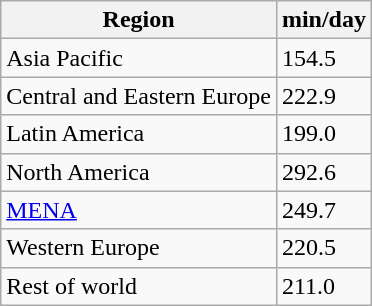<table class="wikitable sortable">
<tr>
<th>Region</th>
<th>min/day</th>
</tr>
<tr>
<td>Asia Pacific</td>
<td>154.5</td>
</tr>
<tr>
<td>Central and Eastern Europe</td>
<td>222.9</td>
</tr>
<tr>
<td>Latin America</td>
<td>199.0</td>
</tr>
<tr>
<td>North America</td>
<td>292.6</td>
</tr>
<tr>
<td><a href='#'>MENA</a></td>
<td>249.7</td>
</tr>
<tr>
<td>Western Europe</td>
<td>220.5</td>
</tr>
<tr>
<td>Rest of world</td>
<td>211.0</td>
</tr>
</table>
